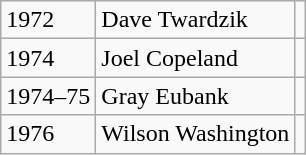<table class= "wikitable">
<tr>
<td>1972</td>
<td>Dave Twardzik</td>
<td></td>
</tr>
<tr>
<td>1974</td>
<td>Joel Copeland</td>
<td></td>
</tr>
<tr>
<td>1974–75</td>
<td>Gray Eubank</td>
<td></td>
</tr>
<tr>
<td>1976</td>
<td>Wilson Washington</td>
<td></td>
</tr>
</table>
